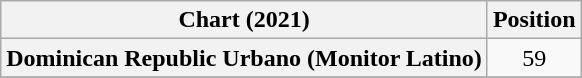<table class="wikitable sortable plainrowheaders" style="text-align:center">
<tr>
<th scope="col">Chart (2021)</th>
<th scope="col">Position</th>
</tr>
<tr>
<th scope="row">Dominican Republic Urbano (Monitor Latino)</th>
<td>59</td>
</tr>
<tr>
</tr>
</table>
